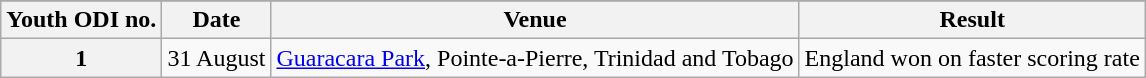<table class="wikitable">
<tr>
</tr>
<tr>
<th scope="col">Youth ODI no.</th>
<th scope="col">Date</th>
<th scope="col">Venue</th>
<th scope="col">Result</th>
</tr>
<tr>
<th scope="row">1</th>
<td>31 August</td>
<td><a href='#'>Guaracara Park</a>, Pointe-a-Pierre, Trinidad and Tobago</td>
<td>England won on faster scoring rate</td>
</tr>
</table>
